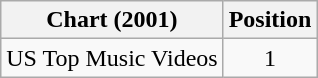<table class="wikitable" border="1">
<tr>
<th>Chart (2001)</th>
<th>Position</th>
</tr>
<tr>
<td>US Top Music Videos</td>
<td align="center">1</td>
</tr>
</table>
